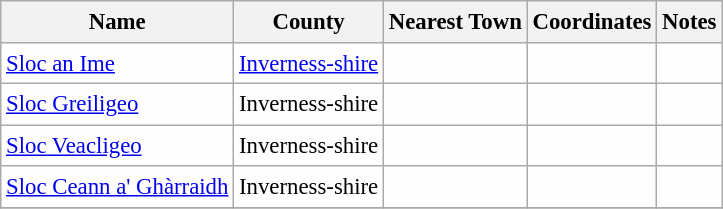<table class="wikitable sortable" style="table-layout:fixed;background-color:#FEFEFE;font-size:95%;padding:0.30em;line-height:1.35em;">
<tr>
<th scope="col">Name</th>
<th scope="col">County</th>
<th scope="col">Nearest Town</th>
<th scope="col" data-sort-type="number">Coordinates</th>
<th scope="col">Notes</th>
</tr>
<tr>
<td><a href='#'>Sloc an Ime</a></td>
<td><a href='#'>Inverness-shire</a></td>
<td></td>
<td></td>
<td></td>
</tr>
<tr>
<td><a href='#'>Sloc Greiligeo</a></td>
<td>Inverness-shire</td>
<td></td>
<td></td>
<td></td>
</tr>
<tr>
<td><a href='#'>Sloc Veacligeo</a></td>
<td>Inverness-shire</td>
<td></td>
<td></td>
<td></td>
</tr>
<tr>
<td><a href='#'>Sloc Ceann a' Ghàrraidh</a></td>
<td>Inverness-shire</td>
<td></td>
<td></td>
<td></td>
</tr>
<tr>
</tr>
</table>
